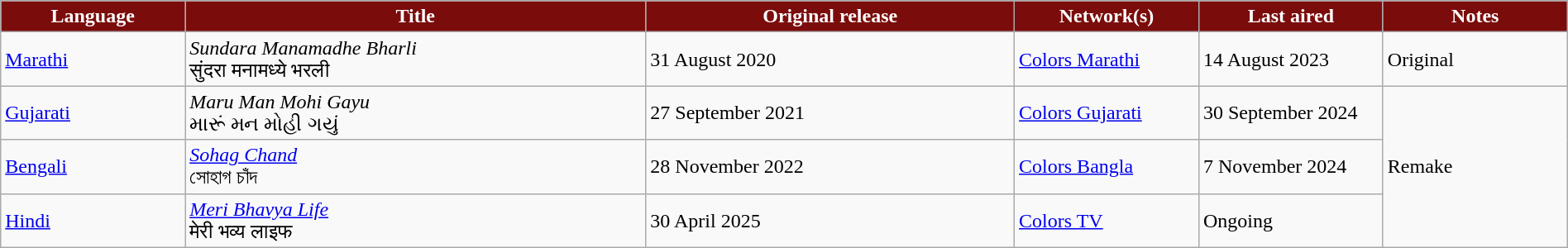<table class="wikitable" style="width: 100%; margin-right: 0;">
<tr style="color:white">
<th style="background:#7b0c0c; width:10%;">Language</th>
<th style="background:#7b0c0c; width:25%;">Title</th>
<th style="background:#7b0c0c; width:20%;">Original release</th>
<th style="background:#7b0c0c; width:10%;">Network(s)</th>
<th style="background:#7b0c0c; width:10%;">Last aired</th>
<th style="background:#7b0c0c; width:10%;">Notes</th>
</tr>
<tr>
<td><a href='#'>Marathi</a></td>
<td><em>Sundara Manamadhe Bharli</em> <br> सुंदरा मनामध्ये भरली</td>
<td>31 August 2020</td>
<td><a href='#'>Colors Marathi</a></td>
<td>14 August 2023</td>
<td>Original</td>
</tr>
<tr>
<td><a href='#'>Gujarati</a></td>
<td><em>Maru Man Mohi Gayu</em> <br> મારૂં મન મોહી ગયું</td>
<td>27 September 2021</td>
<td><a href='#'>Colors Gujarati</a></td>
<td>30 September 2024</td>
<td rowspan="3">Remake</td>
</tr>
<tr>
<td><a href='#'>Bengali</a></td>
<td><em><a href='#'>Sohag Chand</a></em> <br> সোহাগ চাঁদ</td>
<td>28 November 2022</td>
<td><a href='#'>Colors Bangla</a></td>
<td>7 November 2024</td>
</tr>
<tr>
<td><a href='#'>Hindi</a></td>
<td><em><a href='#'>Meri Bhavya Life</a></em> <br> मेरी भव्य लाइफ </td>
<td>30 April 2025</td>
<td><a href='#'>Colors TV</a></td>
<td>Ongoing</td>
</tr>
</table>
